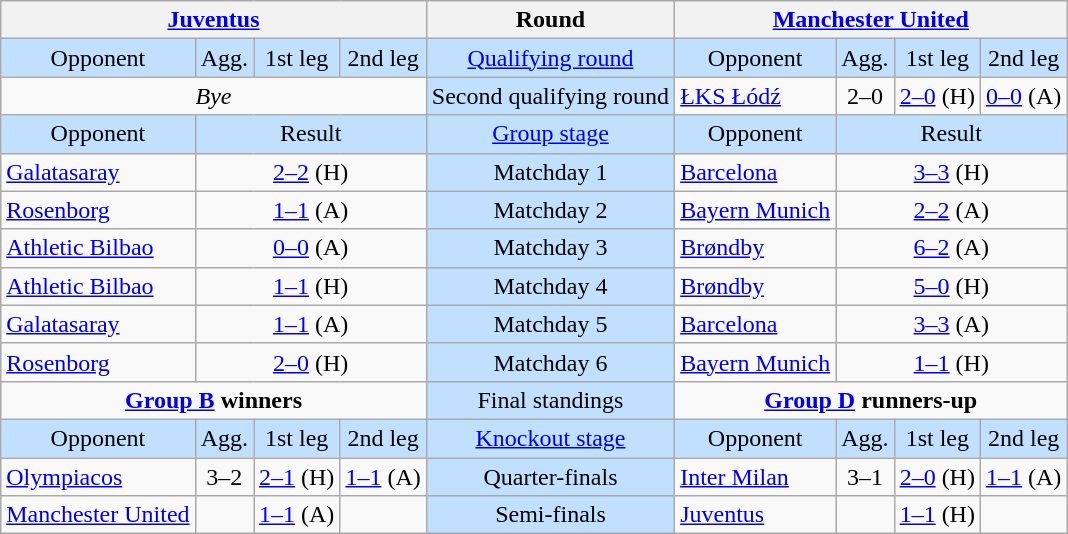<table class="wikitable" style="text-align:center">
<tr>
<th colspan=4> <a href='#'>Juventus</a></th>
<th>Round</th>
<th colspan=4> <a href='#'>Manchester United</a></th>
</tr>
<tr style="background:#c1e0ff">
<td>Opponent</td>
<td>Agg.</td>
<td>1st leg</td>
<td>2nd leg</td>
<td><a href='#'>Qualifying round</a></td>
<td>Opponent</td>
<td>Agg.</td>
<td>1st leg</td>
<td>2nd leg</td>
</tr>
<tr>
<td colspan="4"><em>Bye</em></td>
<td bgcolor=#c1e0ff>Second qualifying round</td>
<td align=left> <a href='#'>ŁKS Łódź</a></td>
<td>2–0</td>
<td><a href='#'>2–0</a> (H)</td>
<td><a href='#'>0–0</a> (A)</td>
</tr>
<tr bgcolor=#c1e0ff>
<td>Opponent</td>
<td colspan=3>Result</td>
<td><a href='#'>Group stage</a></td>
<td>Opponent</td>
<td colspan=3>Result</td>
</tr>
<tr>
<td align=left> <a href='#'>Galatasaray</a></td>
<td colspan=3><a href='#'>2–2</a> (H)</td>
<td bgcolor=#c1e0ff>Matchday 1</td>
<td align=left> <a href='#'>Barcelona</a></td>
<td colspan=3><a href='#'>3–3</a> (H)</td>
</tr>
<tr>
<td align=left> <a href='#'>Rosenborg</a></td>
<td colspan=3><a href='#'>1–1</a> (A)</td>
<td bgcolor=#c1e0ff>Matchday 2</td>
<td align=left> <a href='#'>Bayern Munich</a></td>
<td colspan=3><a href='#'>2–2</a> (A)</td>
</tr>
<tr>
<td align=left> <a href='#'>Athletic Bilbao</a></td>
<td colspan=3><a href='#'>0–0</a> (A)</td>
<td bgcolor=#c1e0ff>Matchday 3</td>
<td align=left> <a href='#'>Brøndby</a></td>
<td colspan=3><a href='#'>6–2</a> (A)</td>
</tr>
<tr>
<td align=left> <a href='#'>Athletic Bilbao</a></td>
<td colspan=3><a href='#'>1–1</a> (H)</td>
<td bgcolor=#c1e0ff>Matchday 4</td>
<td align=left> <a href='#'>Brøndby</a></td>
<td colspan=3><a href='#'>5–0</a> (H)</td>
</tr>
<tr>
<td align=left> <a href='#'>Galatasaray</a></td>
<td colspan=3><a href='#'>1–1</a> (A)</td>
<td bgcolor=#c1e0ff>Matchday 5</td>
<td align=left> <a href='#'>Barcelona</a></td>
<td colspan=3><a href='#'>3–3</a> (A)</td>
</tr>
<tr>
<td align=left> <a href='#'>Rosenborg</a></td>
<td colspan=3><a href='#'>2–0</a> (H)</td>
<td bgcolor=#c1e0ff>Matchday 6</td>
<td align=left> <a href='#'>Bayern Munich</a></td>
<td colspan=3><a href='#'>1–1</a> (H)</td>
</tr>
<tr>
<td colspan=4 align=center valign=top><strong><a href='#'>Group B</a> winners</strong><br></td>
<td bgcolor=#c1e0ff>Final standings</td>
<td colspan=4 align=center valign=top><strong><a href='#'>Group D</a> runners-up</strong><br></td>
</tr>
<tr bgcolor=#c1e0ff>
<td>Opponent</td>
<td>Agg.</td>
<td>1st leg</td>
<td>2nd leg</td>
<td><a href='#'>Knockout stage</a></td>
<td>Opponent</td>
<td>Agg.</td>
<td>1st leg</td>
<td>2nd leg</td>
</tr>
<tr>
<td align=left> <a href='#'>Olympiacos</a></td>
<td>3–2</td>
<td><a href='#'>2–1</a> (H)</td>
<td><a href='#'>1–1</a> (A)</td>
<td bgcolor=#c1e0ff>Quarter-finals</td>
<td align=left> <a href='#'>Inter Milan</a></td>
<td>3–1</td>
<td><a href='#'>2–0</a> (H)</td>
<td><a href='#'>1–1</a> (A)</td>
</tr>
<tr>
<td align=left> <a href='#'>Manchester United</a></td>
<td></td>
<td><a href='#'>1–1</a> (A)</td>
<td></td>
<td bgcolor=#c1e0ff>Semi-finals</td>
<td align=left> <a href='#'>Juventus</a></td>
<td></td>
<td><a href='#'>1–1</a> (H)</td>
<td></td>
</tr>
</table>
